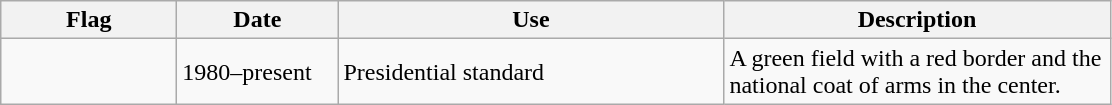<table class="wikitable">
<tr>
<th style="width:110px;">Flag</th>
<th style="width:100px;">Date</th>
<th style="width:250px;">Use</th>
<th style="width:250px;">Description</th>
</tr>
<tr>
<td></td>
<td>1980–present</td>
<td>Presidential standard</td>
<td>A green field with a red border and the national coat of arms in the center.</td>
</tr>
</table>
